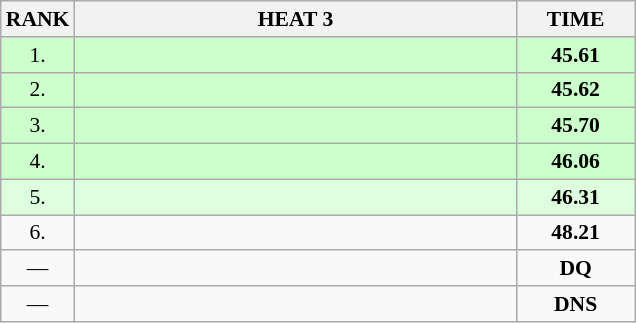<table class="wikitable" style="border-collapse: collapse; font-size: 90%;">
<tr>
<th>RANK</th>
<th style="width: 20em">HEAT 3</th>
<th style="width: 5em">TIME</th>
</tr>
<tr style="background:#ccffcc;">
<td align="center">1.</td>
<td></td>
<td align="center"><strong>45.61</strong></td>
</tr>
<tr style="background:#ccffcc;">
<td align="center">2.</td>
<td></td>
<td align="center"><strong>45.62</strong></td>
</tr>
<tr style="background:#ccffcc;">
<td align="center">3.</td>
<td></td>
<td align="center"><strong>45.70</strong></td>
</tr>
<tr style="background:#ccffcc;">
<td align="center">4.</td>
<td></td>
<td align="center"><strong>46.06</strong></td>
</tr>
<tr style="background:#ddffdd;">
<td align="center">5.</td>
<td></td>
<td align="center"><strong>46.31</strong></td>
</tr>
<tr>
<td align="center">6.</td>
<td></td>
<td align="center"><strong>48.21</strong></td>
</tr>
<tr>
<td align="center">—</td>
<td></td>
<td align="center"><strong>DQ</strong></td>
</tr>
<tr>
<td align="center">—</td>
<td></td>
<td align="center"><strong>DNS</strong></td>
</tr>
</table>
